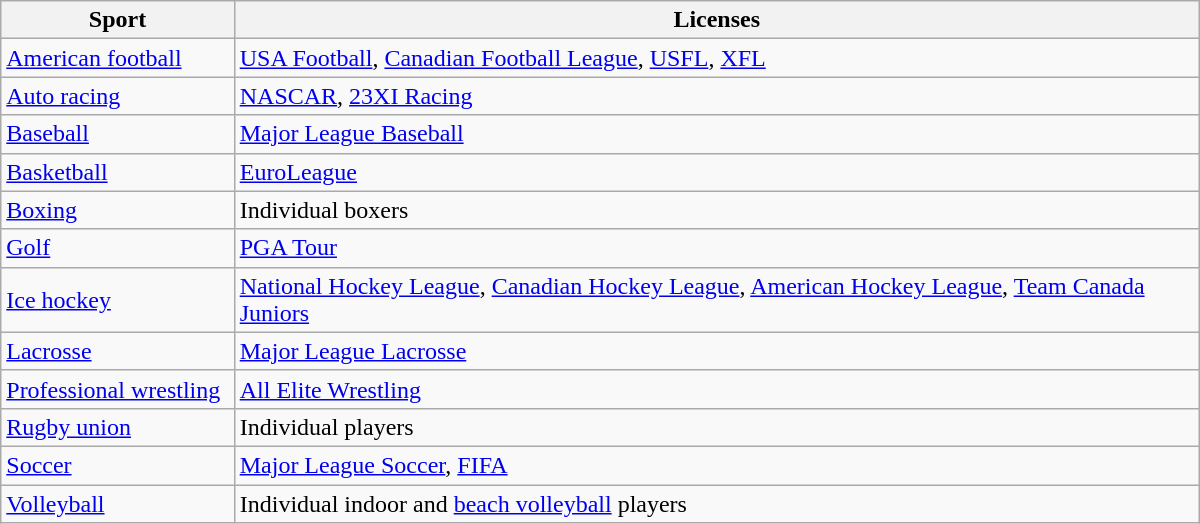<table class="wikitable sortable" width="800px">
<tr>
<th width=150px>Sport</th>
<th width=650px>Licenses</th>
</tr>
<tr>
<td><a href='#'>American football</a></td>
<td><a href='#'>USA Football</a>, <a href='#'>Canadian Football League</a>, <a href='#'>USFL</a>, <a href='#'>XFL</a></td>
</tr>
<tr>
<td><a href='#'>Auto racing</a></td>
<td><a href='#'>NASCAR</a>, <a href='#'>23XI Racing</a></td>
</tr>
<tr>
<td><a href='#'>Baseball</a></td>
<td><a href='#'>Major League Baseball</a></td>
</tr>
<tr>
<td><a href='#'>Basketball</a></td>
<td><a href='#'>EuroLeague</a></td>
</tr>
<tr>
<td><a href='#'>Boxing</a></td>
<td>Individual boxers</td>
</tr>
<tr>
<td><a href='#'>Golf</a></td>
<td><a href='#'>PGA Tour</a></td>
</tr>
<tr>
<td><a href='#'>Ice hockey</a> </td>
<td><a href='#'>National Hockey League</a>, <a href='#'>Canadian Hockey League</a>, <a href='#'>American Hockey League</a>, <a href='#'>Team Canada Juniors</a></td>
</tr>
<tr>
<td><a href='#'>Lacrosse</a></td>
<td><a href='#'>Major League Lacrosse</a></td>
</tr>
<tr>
<td><a href='#'>Professional wrestling</a></td>
<td><a href='#'>All Elite Wrestling</a></td>
</tr>
<tr>
<td><a href='#'>Rugby union</a></td>
<td>Individual players</td>
</tr>
<tr>
<td><a href='#'>Soccer</a></td>
<td><a href='#'>Major League Soccer</a>, <a href='#'>FIFA</a> </td>
</tr>
<tr>
<td><a href='#'>Volleyball</a></td>
<td>Individual indoor and <a href='#'>beach volleyball</a> players</td>
</tr>
</table>
